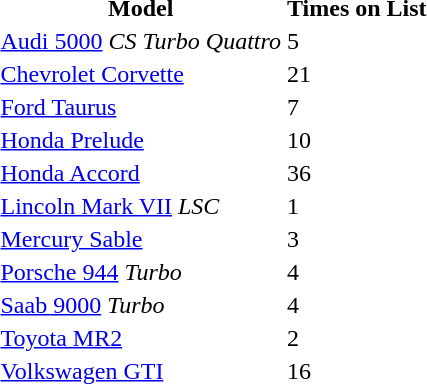<table>
<tr>
<th>Model</th>
<th>Times on List</th>
</tr>
<tr>
<td><a href='#'>Audi 5000</a> <em>CS Turbo Quattro</em></td>
<td>5</td>
</tr>
<tr>
<td><a href='#'>Chevrolet Corvette</a></td>
<td>21</td>
</tr>
<tr>
<td><a href='#'>Ford Taurus</a></td>
<td>7</td>
</tr>
<tr>
<td><a href='#'>Honda Prelude</a></td>
<td>10</td>
</tr>
<tr>
<td><a href='#'>Honda Accord</a></td>
<td>36</td>
</tr>
<tr>
<td><a href='#'>Lincoln Mark VII</a> <em>LSC</em></td>
<td>1</td>
</tr>
<tr>
<td><a href='#'>Mercury Sable</a></td>
<td>3</td>
</tr>
<tr>
<td><a href='#'>Porsche 944</a> <em>Turbo</em></td>
<td>4</td>
</tr>
<tr>
<td><a href='#'>Saab 9000</a> <em>Turbo</em></td>
<td>4</td>
</tr>
<tr>
<td><a href='#'>Toyota MR2</a></td>
<td>2</td>
</tr>
<tr>
<td><a href='#'>Volkswagen GTI</a></td>
<td>16</td>
</tr>
</table>
